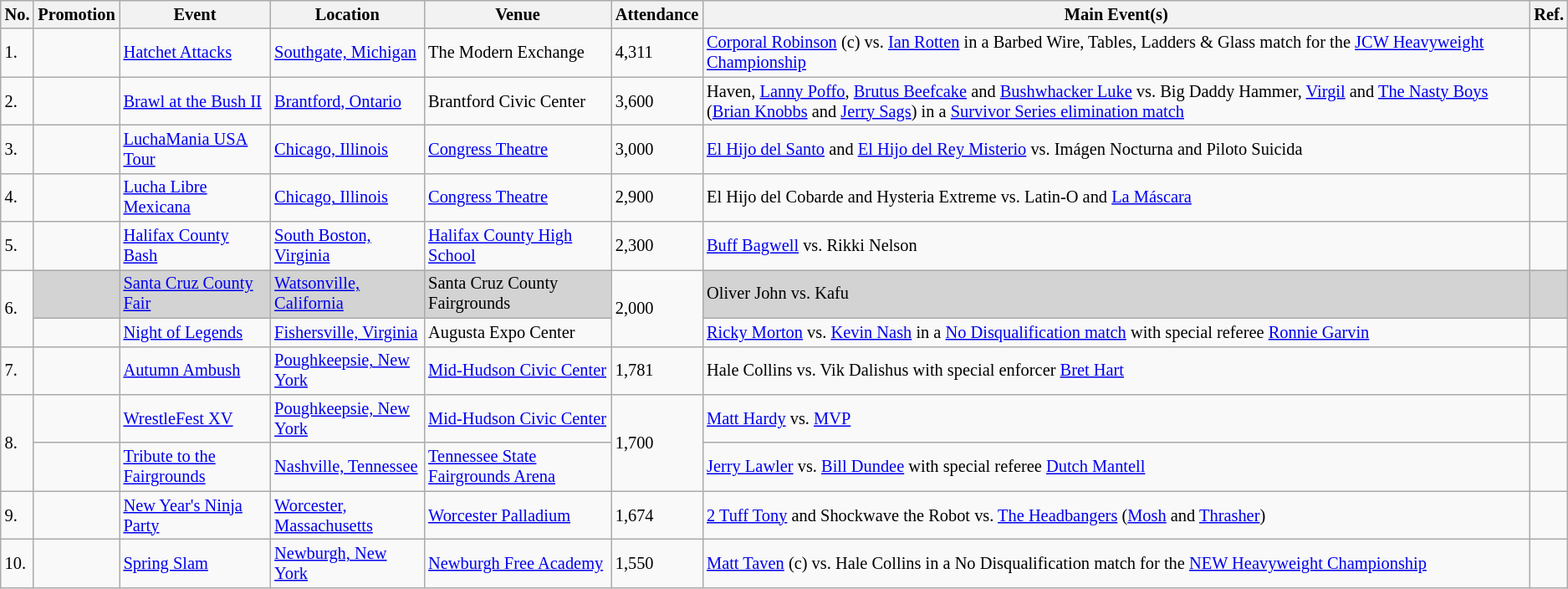<table class="wikitable sortable" style="font-size:85%;">
<tr>
<th>No.</th>
<th>Promotion</th>
<th>Event</th>
<th>Location</th>
<th>Venue</th>
<th>Attendance</th>
<th class=unsortable>Main Event(s)</th>
<th class=unsortable>Ref.</th>
</tr>
<tr>
<td>1.</td>
<td></td>
<td><a href='#'>Hatchet Attacks</a> <br> </td>
<td><a href='#'>Southgate, Michigan</a></td>
<td>The Modern Exchange</td>
<td>4,311</td>
<td><a href='#'>Corporal Robinson</a> (c) vs. <a href='#'>Ian Rotten</a> in a Barbed Wire, Tables, Ladders & Glass match for the <a href='#'>JCW Heavyweight Championship</a></td>
<td></td>
</tr>
<tr>
<td>2.</td>
<td></td>
<td><a href='#'>Brawl at the Bush II</a> <br> </td>
<td><a href='#'>Brantford, Ontario</a></td>
<td>Brantford Civic Center</td>
<td>3,600</td>
<td>Haven, <a href='#'>Lanny Poffo</a>, <a href='#'>Brutus Beefcake</a> and <a href='#'>Bushwhacker Luke</a> vs. Big Daddy Hammer, <a href='#'>Virgil</a> and <a href='#'>The Nasty Boys</a> (<a href='#'>Brian Knobbs</a> and <a href='#'>Jerry Sags</a>) in a <a href='#'>Survivor Series elimination match</a></td>
<td></td>
</tr>
<tr>
<td>3.</td>
<td></td>
<td><a href='#'>LuchaMania USA Tour</a> <br> </td>
<td><a href='#'>Chicago, Illinois</a></td>
<td><a href='#'>Congress Theatre</a></td>
<td>3,000</td>
<td><a href='#'>El Hijo del Santo</a> and <a href='#'>El Hijo del Rey Misterio</a> vs. Imágen Nocturna and Piloto Suicida</td>
<td></td>
</tr>
<tr>
<td>4.</td>
<td></td>
<td><a href='#'>Lucha Libre Mexicana</a> <br> </td>
<td><a href='#'>Chicago, Illinois</a></td>
<td><a href='#'>Congress Theatre</a></td>
<td>2,900</td>
<td>El Hijo del Cobarde and Hysteria Extreme vs. Latin-O and <a href='#'>La Máscara</a></td>
<td></td>
</tr>
<tr>
<td>5.</td>
<td></td>
<td><a href='#'>Halifax County Bash</a> <br> </td>
<td><a href='#'>South Boston, Virginia</a></td>
<td><a href='#'>Halifax County High School</a></td>
<td>2,300</td>
<td><a href='#'>Buff Bagwell</a> vs. Rikki Nelson</td>
<td></td>
</tr>
<tr>
<td rowspan=2>6.</td>
<td bgcolor=lightgrey></td>
<td bgcolor=lightgrey><a href='#'>Santa Cruz County Fair</a> <br> </td>
<td bgcolor=lightgrey><a href='#'>Watsonville, California</a></td>
<td bgcolor=lightgrey>Santa Cruz County Fairgrounds</td>
<td rowspan=2>2,000</td>
<td bgcolor=lightgrey>Oliver John vs. Kafu</td>
<td bgcolor=lightgrey></td>
</tr>
<tr>
<td></td>
<td><a href='#'>Night of Legends</a> <br> </td>
<td><a href='#'>Fishersville, Virginia</a></td>
<td>Augusta Expo Center</td>
<td><a href='#'>Ricky Morton</a> vs. <a href='#'>Kevin Nash</a> in a <a href='#'>No Disqualification match</a> with special referee <a href='#'>Ronnie Garvin</a></td>
<td></td>
</tr>
<tr>
<td>7.</td>
<td></td>
<td><a href='#'>Autumn Ambush</a> <br> </td>
<td><a href='#'>Poughkeepsie, New York</a></td>
<td><a href='#'>Mid-Hudson Civic Center</a></td>
<td>1,781</td>
<td>Hale Collins vs. Vik Dalishus with special enforcer <a href='#'>Bret Hart</a></td>
<td></td>
</tr>
<tr>
<td rowspan=2>8.</td>
<td></td>
<td><a href='#'>WrestleFest XV</a> <br> </td>
<td><a href='#'>Poughkeepsie, New York</a></td>
<td><a href='#'>Mid-Hudson Civic Center</a></td>
<td rowspan=2>1,700</td>
<td><a href='#'>Matt Hardy</a> vs. <a href='#'>MVP</a></td>
<td></td>
</tr>
<tr>
<td></td>
<td><a href='#'>Tribute to the Fairgrounds</a> <br> </td>
<td><a href='#'>Nashville, Tennessee</a></td>
<td><a href='#'>Tennessee State Fairgrounds Arena</a></td>
<td><a href='#'>Jerry Lawler</a> vs. <a href='#'>Bill Dundee</a> with special referee <a href='#'>Dutch Mantell</a></td>
<td></td>
</tr>
<tr>
<td>9.</td>
<td></td>
<td><a href='#'>New Year's Ninja Party</a> <br> </td>
<td><a href='#'>Worcester, Massachusetts</a></td>
<td><a href='#'>Worcester Palladium</a></td>
<td>1,674</td>
<td><a href='#'>2 Tuff Tony</a> and Shockwave the Robot vs. <a href='#'>The Headbangers</a> (<a href='#'>Mosh</a> and <a href='#'>Thrasher</a>)</td>
<td></td>
</tr>
<tr>
<td>10.</td>
<td></td>
<td><a href='#'>Spring Slam</a> <br> </td>
<td><a href='#'>Newburgh, New York</a></td>
<td><a href='#'>Newburgh Free Academy</a></td>
<td>1,550</td>
<td><a href='#'>Matt Taven</a> (c) vs. Hale Collins in a No Disqualification match for the <a href='#'>NEW Heavyweight Championship</a></td>
<td></td>
</tr>
</table>
